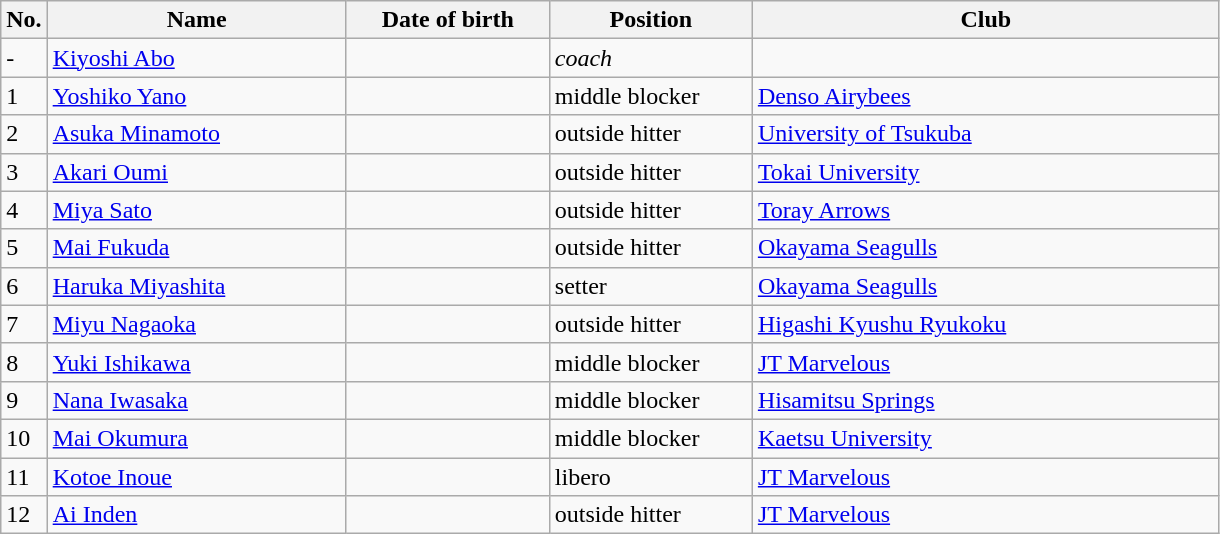<table class=wikitable sortable style=font-size:100%; text-align:center;>
<tr>
<th>No.</th>
<th style=width:12em>Name</th>
<th style=width:8em>Date of birth</th>
<th style=width:8em>Position</th>
<th style=width:19em>Club</th>
</tr>
<tr>
<td>-</td>
<td><a href='#'>Kiyoshi Abo</a></td>
<td></td>
<td><em>coach</em></td>
<td></td>
</tr>
<tr>
<td>1</td>
<td><a href='#'>Yoshiko Yano</a></td>
<td></td>
<td>middle blocker</td>
<td> <a href='#'>Denso Airybees</a></td>
</tr>
<tr>
<td>2</td>
<td><a href='#'>Asuka Minamoto</a></td>
<td></td>
<td>outside hitter</td>
<td> <a href='#'>University of Tsukuba</a></td>
</tr>
<tr>
<td>3</td>
<td><a href='#'>Akari Oumi</a></td>
<td></td>
<td>outside hitter</td>
<td> <a href='#'>Tokai University</a></td>
</tr>
<tr>
<td>4</td>
<td><a href='#'>Miya Sato</a></td>
<td></td>
<td>outside hitter</td>
<td> <a href='#'>Toray Arrows</a></td>
</tr>
<tr>
<td>5</td>
<td><a href='#'>Mai Fukuda</a></td>
<td></td>
<td>outside hitter</td>
<td> <a href='#'>Okayama Seagulls</a></td>
</tr>
<tr>
<td>6</td>
<td><a href='#'>Haruka Miyashita</a></td>
<td></td>
<td>setter</td>
<td> <a href='#'>Okayama Seagulls</a></td>
</tr>
<tr>
<td>7</td>
<td><a href='#'>Miyu Nagaoka</a></td>
<td></td>
<td>outside hitter</td>
<td> <a href='#'>Higashi Kyushu Ryukoku</a></td>
</tr>
<tr>
<td>8</td>
<td><a href='#'>Yuki Ishikawa</a></td>
<td></td>
<td>middle blocker</td>
<td> <a href='#'>JT Marvelous</a></td>
</tr>
<tr>
<td>9</td>
<td><a href='#'>Nana Iwasaka</a></td>
<td></td>
<td>middle blocker</td>
<td> <a href='#'>Hisamitsu Springs</a></td>
</tr>
<tr>
<td>10</td>
<td><a href='#'>Mai Okumura</a></td>
<td></td>
<td>middle blocker</td>
<td> <a href='#'>Kaetsu University</a></td>
</tr>
<tr>
<td>11</td>
<td><a href='#'>Kotoe Inoue</a></td>
<td></td>
<td>libero</td>
<td> <a href='#'>JT Marvelous</a></td>
</tr>
<tr>
<td>12</td>
<td><a href='#'>Ai Inden</a></td>
<td></td>
<td>outside hitter</td>
<td> <a href='#'>JT Marvelous</a></td>
</tr>
</table>
